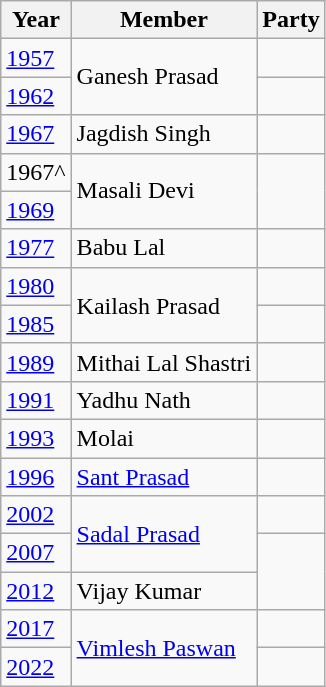<table class="wikitable">
<tr>
<th>Year</th>
<th>Member</th>
<th colspan="2">Party</th>
</tr>
<tr>
<td><a href='#'>1957</a></td>
<td rowspan="2">Ganesh Prasad</td>
<td></td>
</tr>
<tr>
<td><a href='#'>1962</a></td>
</tr>
<tr>
<td><a href='#'>1967</a></td>
<td>Jagdish Singh</td>
<td></td>
</tr>
<tr>
<td>1967^</td>
<td rowspan="2">Masali Devi</td>
</tr>
<tr>
<td><a href='#'>1969</a></td>
</tr>
<tr>
<td><a href='#'>1977</a></td>
<td>Babu Lal</td>
<td></td>
</tr>
<tr>
<td><a href='#'>1980</a></td>
<td rowspan="2">Kailash Prasad</td>
<td></td>
</tr>
<tr>
<td><a href='#'>1985</a></td>
<td></td>
</tr>
<tr>
<td><a href='#'>1989</a></td>
<td>Mithai Lal Shastri</td>
<td></td>
</tr>
<tr>
<td><a href='#'>1991</a></td>
<td>Yadhu Nath</td>
</tr>
<tr>
<td><a href='#'>1993</a></td>
<td>Molai</td>
<td></td>
</tr>
<tr>
<td><a href='#'>1996</a></td>
<td><a href='#'>Sant Prasad</a></td>
<td></td>
</tr>
<tr>
<td><a href='#'>2002</a></td>
<td rowspan="2"><a href='#'>Sadal Prasad</a></td>
<td></td>
</tr>
<tr>
<td><a href='#'>2007</a></td>
</tr>
<tr>
<td><a href='#'>2012</a></td>
<td>Vijay Kumar</td>
</tr>
<tr>
<td><a href='#'>2017</a></td>
<td rowspan="2"><a href='#'>Vimlesh Paswan</a></td>
<td></td>
</tr>
<tr>
<td><a href='#'>2022</a></td>
</tr>
</table>
